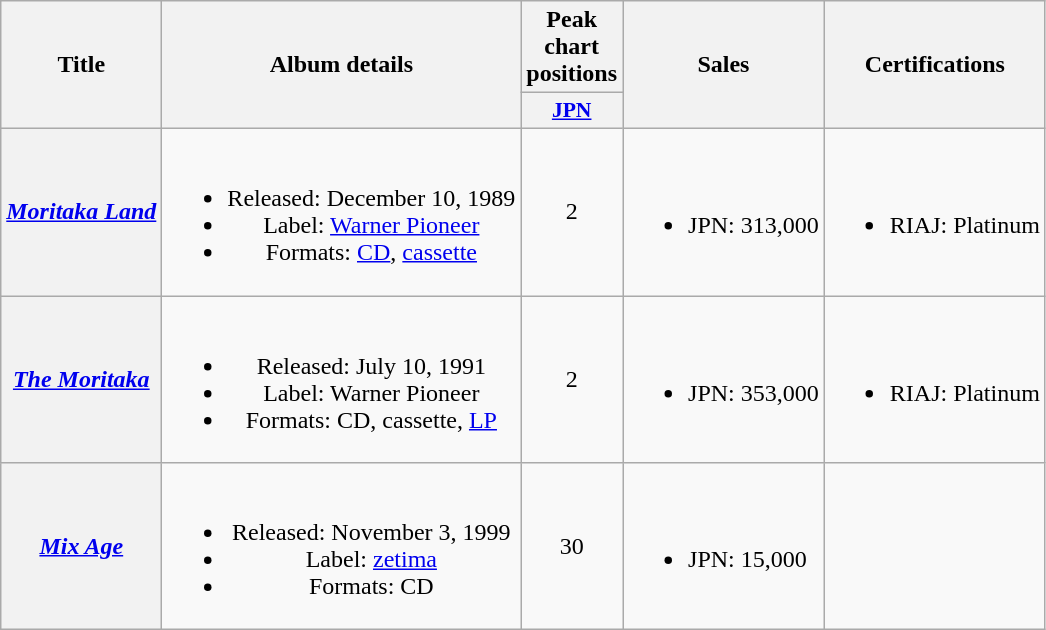<table class="wikitable plainrowheaders" style="text-align:center;">
<tr>
<th rowspan="2">Title</th>
<th rowspan="2">Album details</th>
<th>Peak chart positions</th>
<th rowspan="2">Sales</th>
<th rowspan="2">Certifications</th>
</tr>
<tr>
<th scope="col" style="width:3em;font-size:90%;"><a href='#'>JPN</a><br></th>
</tr>
<tr>
<th scope="row"><em><a href='#'>Moritaka Land</a></em></th>
<td><br><ul><li>Released: December 10, 1989</li><li>Label: <a href='#'>Warner Pioneer</a></li><li>Formats: <a href='#'>CD</a>, <a href='#'>cassette</a></li></ul></td>
<td style="text-align:center;">2</td>
<td align="left"><br><ul><li>JPN: 313,000</li></ul></td>
<td align="left"><br><ul><li>RIAJ: Platinum</li></ul></td>
</tr>
<tr>
<th scope="row"><em><a href='#'>The Moritaka</a></em></th>
<td><br><ul><li>Released: July 10, 1991</li><li>Label: Warner Pioneer</li><li>Formats: CD, cassette, <a href='#'>LP</a></li></ul></td>
<td style="text-align:center;">2</td>
<td align="left"><br><ul><li>JPN: 353,000</li></ul></td>
<td align="left"><br><ul><li>RIAJ: Platinum</li></ul></td>
</tr>
<tr>
<th scope="row"><em><a href='#'>Mix Age</a></em></th>
<td><br><ul><li>Released: November 3, 1999</li><li>Label: <a href='#'>zetima</a></li><li>Formats: CD</li></ul></td>
<td style="text-align:center;">30</td>
<td align="left"><br><ul><li>JPN: 15,000</li></ul></td>
<td align="left"></td>
</tr>
</table>
